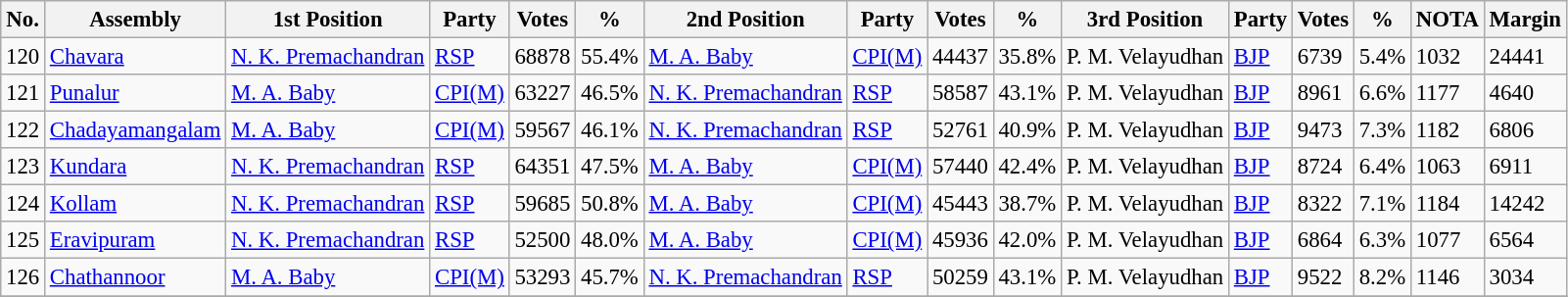<table class="wikitable sortable" style="font-size:95%;">
<tr>
<th>No.</th>
<th>Assembly</th>
<th>1st Position</th>
<th>Party</th>
<th>Votes</th>
<th>%</th>
<th>2nd Position</th>
<th>Party</th>
<th>Votes</th>
<th>%</th>
<th>3rd Position</th>
<th>Party</th>
<th>Votes</th>
<th>%</th>
<th>NOTA</th>
<th>Margin</th>
</tr>
<tr>
<td>120</td>
<td><a href='#'>Chavara</a></td>
<td><a href='#'>N. K. Premachandran</a></td>
<td><a href='#'>RSP</a></td>
<td>68878</td>
<td>55.4%</td>
<td><a href='#'>M. A. Baby</a></td>
<td><a href='#'>CPI(M)</a></td>
<td>44437</td>
<td>35.8%</td>
<td>P. M. Velayudhan</td>
<td><a href='#'>BJP</a></td>
<td>6739</td>
<td>5.4%</td>
<td>1032</td>
<td>24441</td>
</tr>
<tr>
<td>121</td>
<td><a href='#'>Punalur</a></td>
<td><a href='#'>M. A. Baby</a></td>
<td><a href='#'>CPI(M)</a></td>
<td>63227</td>
<td>46.5%</td>
<td><a href='#'>N. K. Premachandran</a></td>
<td><a href='#'>RSP</a></td>
<td>58587</td>
<td>43.1%</td>
<td>P. M. Velayudhan</td>
<td><a href='#'>BJP</a></td>
<td>8961</td>
<td>6.6%</td>
<td>1177</td>
<td>4640</td>
</tr>
<tr>
<td>122</td>
<td><a href='#'>Chadayamangalam</a></td>
<td><a href='#'>M. A. Baby</a></td>
<td><a href='#'>CPI(M)</a></td>
<td>59567</td>
<td>46.1%</td>
<td><a href='#'>N. K. Premachandran</a></td>
<td><a href='#'>RSP</a></td>
<td>52761</td>
<td>40.9%</td>
<td>P. M. Velayudhan</td>
<td><a href='#'>BJP</a></td>
<td>9473</td>
<td>7.3%</td>
<td>1182</td>
<td>6806</td>
</tr>
<tr>
<td>123</td>
<td><a href='#'>Kundara</a></td>
<td><a href='#'>N. K. Premachandran</a></td>
<td><a href='#'>RSP</a></td>
<td>64351</td>
<td>47.5%</td>
<td><a href='#'>M. A. Baby</a></td>
<td><a href='#'>CPI(M)</a></td>
<td>57440</td>
<td>42.4%</td>
<td>P. M. Velayudhan</td>
<td><a href='#'>BJP</a></td>
<td>8724</td>
<td>6.4%</td>
<td>1063</td>
<td>6911</td>
</tr>
<tr>
<td>124</td>
<td><a href='#'>Kollam</a></td>
<td><a href='#'>N. K. Premachandran</a></td>
<td><a href='#'>RSP</a></td>
<td>59685</td>
<td>50.8%</td>
<td><a href='#'>M. A. Baby</a></td>
<td><a href='#'>CPI(M)</a></td>
<td>45443</td>
<td>38.7%</td>
<td>P. M. Velayudhan</td>
<td><a href='#'>BJP</a></td>
<td>8322</td>
<td>7.1%</td>
<td>1184</td>
<td>14242</td>
</tr>
<tr>
<td>125</td>
<td><a href='#'>Eravipuram</a></td>
<td><a href='#'>N. K. Premachandran</a></td>
<td><a href='#'>RSP</a></td>
<td>52500</td>
<td>48.0%</td>
<td><a href='#'>M. A. Baby</a></td>
<td><a href='#'>CPI(M)</a></td>
<td>45936</td>
<td>42.0%</td>
<td>P. M. Velayudhan</td>
<td><a href='#'>BJP</a></td>
<td>6864</td>
<td>6.3%</td>
<td>1077</td>
<td>6564</td>
</tr>
<tr>
<td>126</td>
<td><a href='#'>Chathannoor</a></td>
<td><a href='#'>M. A. Baby</a></td>
<td><a href='#'>CPI(M)</a></td>
<td>53293</td>
<td>45.7%</td>
<td><a href='#'>N. K. Premachandran</a></td>
<td><a href='#'>RSP</a></td>
<td>50259</td>
<td>43.1%</td>
<td>P. M. Velayudhan</td>
<td><a href='#'>BJP</a></td>
<td>9522</td>
<td>8.2%</td>
<td>1146</td>
<td>3034</td>
</tr>
<tr>
</tr>
<tr>
</tr>
</table>
